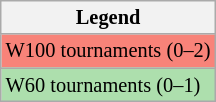<table class="wikitable" style="font-size:85%">
<tr>
<th>Legend</th>
</tr>
<tr style="background:#f88379;">
<td>W100 tournaments (0–2)</td>
</tr>
<tr style="background:#addfad">
<td>W60 tournaments (0–1)</td>
</tr>
</table>
